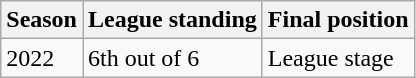<table class="wikitable">
<tr>
<th>Season</th>
<th>League standing</th>
<th>Final position</th>
</tr>
<tr>
<td>2022</td>
<td>6th out of 6</td>
<td>League stage</td>
</tr>
</table>
